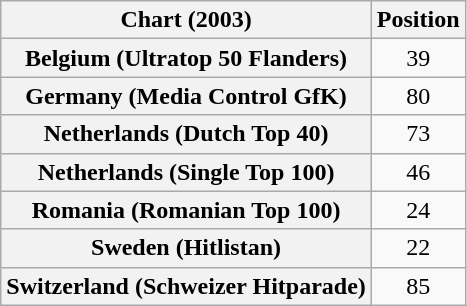<table class="wikitable sortable plainrowheaders" style="text-align:center">
<tr>
<th>Chart (2003)</th>
<th>Position</th>
</tr>
<tr>
<th scope="row">Belgium (Ultratop 50 Flanders)</th>
<td>39</td>
</tr>
<tr>
<th scope="row">Germany (Media Control GfK)</th>
<td>80</td>
</tr>
<tr>
<th scope="row">Netherlands (Dutch Top 40)</th>
<td>73</td>
</tr>
<tr>
<th scope="row">Netherlands (Single Top 100)</th>
<td>46</td>
</tr>
<tr>
<th scope="row">Romania (Romanian Top 100)</th>
<td>24</td>
</tr>
<tr>
<th scope="row">Sweden (Hitlistan)</th>
<td>22</td>
</tr>
<tr>
<th scope="row">Switzerland (Schweizer Hitparade)</th>
<td>85</td>
</tr>
</table>
